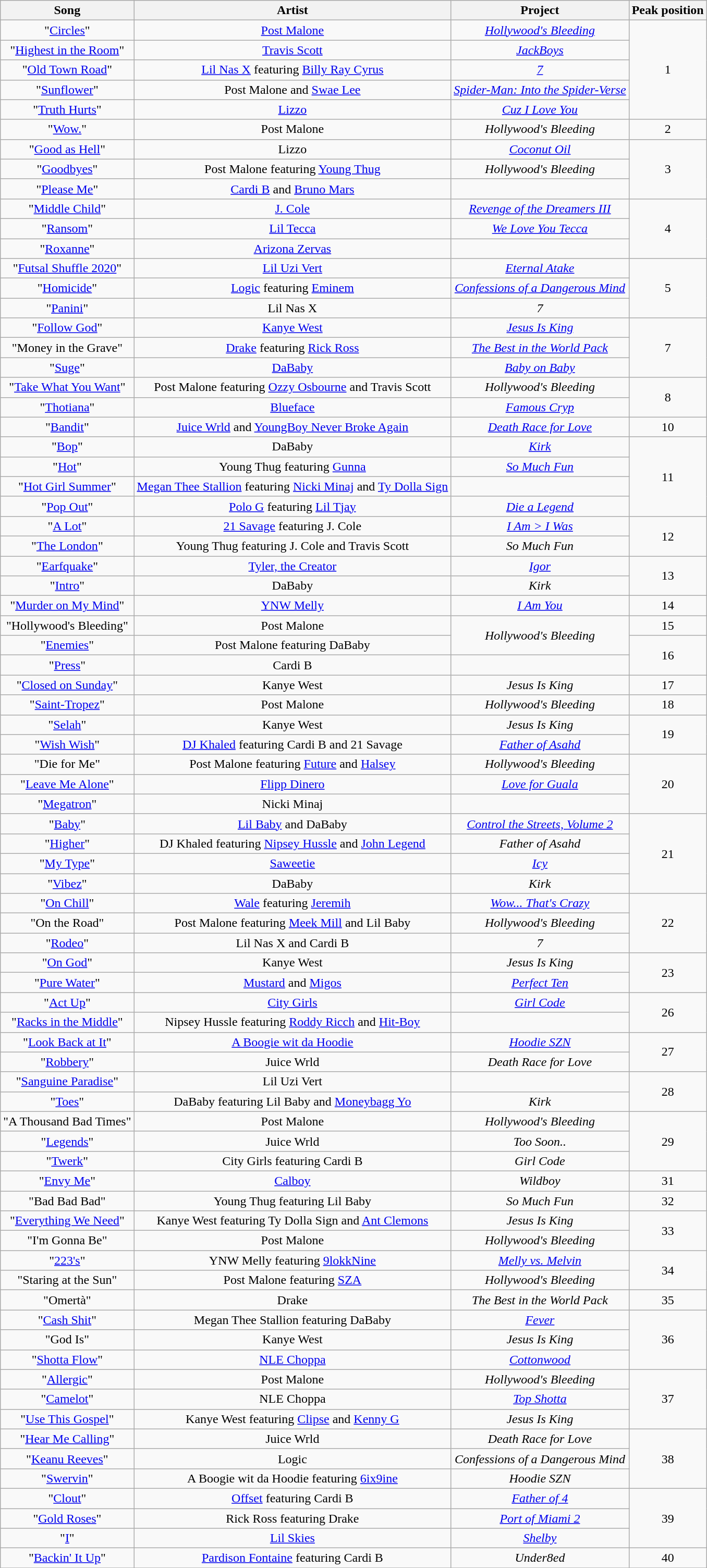<table class="wikitable sortable plainrowheaders" style="text-align:center;">
<tr>
<th scope="col">Song</th>
<th scope="col">Artist</th>
<th scope="col">Project</th>
<th scope="col">Peak position</th>
</tr>
<tr>
<td>"<a href='#'>Circles</a>"</td>
<td><a href='#'>Post Malone</a></td>
<td><em><a href='#'>Hollywood's Bleeding</a></em></td>
<td rowspan="5">1</td>
</tr>
<tr>
<td>"<a href='#'>Highest in the Room</a>"</td>
<td><a href='#'>Travis Scott</a></td>
<td><em><a href='#'>JackBoys</a></em></td>
</tr>
<tr>
<td>"<a href='#'>Old Town Road</a>"</td>
<td><a href='#'>Lil Nas X</a> featuring <a href='#'>Billy Ray Cyrus</a></td>
<td><em><a href='#'>7</a></em></td>
</tr>
<tr>
<td>"<a href='#'>Sunflower</a>"</td>
<td>Post Malone and <a href='#'>Swae Lee</a></td>
<td><em><a href='#'>Spider-Man: Into the Spider-Verse</a></em></td>
</tr>
<tr>
<td>"<a href='#'>Truth Hurts</a>"</td>
<td><a href='#'>Lizzo</a></td>
<td><em><a href='#'>Cuz I Love You</a></em></td>
</tr>
<tr>
<td>"<a href='#'>Wow.</a>"</td>
<td>Post Malone</td>
<td><em>Hollywood's Bleeding</em></td>
<td>2</td>
</tr>
<tr>
<td>"<a href='#'>Good as Hell</a>"</td>
<td>Lizzo</td>
<td><em><a href='#'>Coconut Oil</a></em></td>
<td rowspan="3">3</td>
</tr>
<tr>
<td>"<a href='#'>Goodbyes</a>"</td>
<td>Post Malone featuring <a href='#'>Young Thug</a></td>
<td><em>Hollywood's Bleeding</em></td>
</tr>
<tr>
<td>"<a href='#'>Please Me</a>"</td>
<td><a href='#'>Cardi B</a> and <a href='#'>Bruno Mars</a></td>
<td></td>
</tr>
<tr>
<td>"<a href='#'>Middle Child</a>"</td>
<td><a href='#'>J. Cole</a></td>
<td><em><a href='#'>Revenge of the Dreamers III</a></em></td>
<td rowspan="3">4</td>
</tr>
<tr>
<td>"<a href='#'>Ransom</a>"</td>
<td><a href='#'>Lil Tecca</a></td>
<td><em><a href='#'>We Love You Tecca</a></em></td>
</tr>
<tr>
<td>"<a href='#'>Roxanne</a>"</td>
<td><a href='#'>Arizona Zervas</a></td>
<td></td>
</tr>
<tr>
<td>"<a href='#'>Futsal Shuffle 2020</a>"</td>
<td><a href='#'>Lil Uzi Vert</a></td>
<td><em><a href='#'>Eternal Atake</a></em></td>
<td rowspan="3">5</td>
</tr>
<tr>
<td>"<a href='#'>Homicide</a>"</td>
<td><a href='#'>Logic</a> featuring <a href='#'>Eminem</a></td>
<td><em><a href='#'>Confessions of a Dangerous Mind</a></em></td>
</tr>
<tr>
<td>"<a href='#'>Panini</a>"</td>
<td>Lil Nas X</td>
<td><em>7</em></td>
</tr>
<tr>
<td>"<a href='#'>Follow God</a>"</td>
<td><a href='#'>Kanye West</a></td>
<td><em><a href='#'>Jesus Is King</a></em></td>
<td rowspan="3">7</td>
</tr>
<tr>
<td>"Money in the Grave"</td>
<td><a href='#'>Drake</a> featuring <a href='#'>Rick Ross</a></td>
<td><em><a href='#'>The Best in the World Pack</a></em></td>
</tr>
<tr>
<td>"<a href='#'>Suge</a>"</td>
<td><a href='#'>DaBaby</a></td>
<td><em><a href='#'>Baby on Baby</a></em></td>
</tr>
<tr>
<td>"<a href='#'>Take What You Want</a>"</td>
<td>Post Malone featuring <a href='#'>Ozzy Osbourne</a> and Travis Scott</td>
<td><em>Hollywood's Bleeding</em></td>
<td rowspan="2">8</td>
</tr>
<tr>
<td>"<a href='#'>Thotiana</a>"</td>
<td><a href='#'>Blueface</a></td>
<td><em><a href='#'>Famous Cryp</a></em></td>
</tr>
<tr>
<td>"<a href='#'>Bandit</a>"</td>
<td><a href='#'>Juice Wrld</a> and <a href='#'>YoungBoy Never Broke Again</a></td>
<td><em><a href='#'>Death Race for Love</a></em></td>
<td>10</td>
</tr>
<tr>
<td>"<a href='#'>Bop</a>"</td>
<td>DaBaby</td>
<td><em><a href='#'>Kirk</a></em></td>
<td rowspan="4">11</td>
</tr>
<tr>
<td>"<a href='#'>Hot</a>"</td>
<td>Young Thug featuring <a href='#'>Gunna</a></td>
<td><em><a href='#'>So Much Fun</a></em></td>
</tr>
<tr>
<td>"<a href='#'>Hot Girl Summer</a>"</td>
<td><a href='#'>Megan Thee Stallion</a> featuring <a href='#'>Nicki Minaj</a> and <a href='#'>Ty Dolla Sign</a></td>
<td></td>
</tr>
<tr>
<td>"<a href='#'>Pop Out</a>"</td>
<td><a href='#'>Polo G</a> featuring <a href='#'>Lil Tjay</a></td>
<td><em><a href='#'>Die a Legend</a></em></td>
</tr>
<tr>
<td>"<a href='#'>A Lot</a>"</td>
<td><a href='#'>21 Savage</a> featuring J. Cole</td>
<td><em><a href='#'>I Am > I Was</a></em></td>
<td rowspan="2">12</td>
</tr>
<tr>
<td>"<a href='#'>The London</a>"</td>
<td>Young Thug featuring J. Cole and Travis Scott</td>
<td><em>So Much Fun</em></td>
</tr>
<tr>
<td>"<a href='#'>Earfquake</a>"</td>
<td><a href='#'>Tyler, the Creator</a></td>
<td><em><a href='#'>Igor</a></em></td>
<td rowspan="2">13</td>
</tr>
<tr>
<td>"<a href='#'>Intro</a>"</td>
<td>DaBaby</td>
<td><em>Kirk</em></td>
</tr>
<tr>
<td>"<a href='#'>Murder on My Mind</a>"</td>
<td><a href='#'>YNW Melly</a></td>
<td><em><a href='#'>I Am You</a></em></td>
<td>14</td>
</tr>
<tr>
<td>"Hollywood's Bleeding"</td>
<td>Post Malone</td>
<td rowspan="2"><em>Hollywood's Bleeding</em></td>
<td>15</td>
</tr>
<tr>
<td>"<a href='#'>Enemies</a>"</td>
<td>Post Malone featuring DaBaby</td>
<td rowspan="2">16</td>
</tr>
<tr>
<td>"<a href='#'>Press</a>"</td>
<td>Cardi B</td>
<td></td>
</tr>
<tr>
<td>"<a href='#'>Closed on Sunday</a>"</td>
<td>Kanye West</td>
<td><em>Jesus Is King</em></td>
<td>17</td>
</tr>
<tr>
<td>"<a href='#'>Saint-Tropez</a>"</td>
<td>Post Malone</td>
<td><em>Hollywood's Bleeding</em></td>
<td>18</td>
</tr>
<tr>
<td>"<a href='#'>Selah</a>"</td>
<td>Kanye West</td>
<td><em>Jesus Is King</em></td>
<td rowspan="2">19</td>
</tr>
<tr>
<td>"<a href='#'>Wish Wish</a>"</td>
<td><a href='#'>DJ Khaled</a> featuring Cardi B and 21 Savage</td>
<td><em><a href='#'>Father of Asahd</a></em></td>
</tr>
<tr>
<td>"Die for Me"</td>
<td>Post Malone featuring <a href='#'>Future</a> and <a href='#'>Halsey</a></td>
<td><em>Hollywood's Bleeding</em></td>
<td rowspan="3">20</td>
</tr>
<tr>
<td>"<a href='#'>Leave Me Alone</a>"</td>
<td><a href='#'>Flipp Dinero</a></td>
<td><em><a href='#'>Love for Guala</a></em></td>
</tr>
<tr>
<td>"<a href='#'>Megatron</a>"</td>
<td>Nicki Minaj</td>
<td></td>
</tr>
<tr>
<td>"<a href='#'>Baby</a>"</td>
<td><a href='#'>Lil Baby</a> and DaBaby</td>
<td><em><a href='#'>Control the Streets, Volume 2</a></em></td>
<td rowspan="4">21</td>
</tr>
<tr>
<td>"<a href='#'>Higher</a>"</td>
<td>DJ Khaled featuring <a href='#'>Nipsey Hussle</a> and <a href='#'>John Legend</a></td>
<td><em>Father of Asahd</em></td>
</tr>
<tr>
<td>"<a href='#'>My Type</a>"</td>
<td><a href='#'>Saweetie</a></td>
<td><em><a href='#'>Icy</a></em></td>
</tr>
<tr>
<td>"<a href='#'>Vibez</a>"</td>
<td>DaBaby</td>
<td><em>Kirk</em></td>
</tr>
<tr>
<td>"<a href='#'>On Chill</a>"</td>
<td><a href='#'>Wale</a> featuring <a href='#'>Jeremih</a></td>
<td><em><a href='#'>Wow... That's Crazy</a></em></td>
<td rowspan="3">22</td>
</tr>
<tr>
<td>"On the Road"</td>
<td>Post Malone featuring <a href='#'>Meek Mill</a> and Lil Baby</td>
<td><em>Hollywood's Bleeding</em></td>
</tr>
<tr>
<td>"<a href='#'>Rodeo</a>"</td>
<td>Lil Nas X and Cardi B</td>
<td><em>7</em></td>
</tr>
<tr>
<td>"<a href='#'>On God</a>"</td>
<td>Kanye West</td>
<td><em>Jesus Is King</em></td>
<td rowspan="2">23</td>
</tr>
<tr>
<td>"<a href='#'>Pure Water</a>"</td>
<td><a href='#'>Mustard</a> and <a href='#'>Migos</a></td>
<td><em><a href='#'>Perfect Ten</a></em></td>
</tr>
<tr>
<td>"<a href='#'>Act Up</a>"</td>
<td><a href='#'>City Girls</a></td>
<td><em><a href='#'>Girl Code</a></em></td>
<td rowspan="2">26</td>
</tr>
<tr>
<td>"<a href='#'>Racks in the Middle</a>"</td>
<td>Nipsey Hussle featuring <a href='#'>Roddy Ricch</a> and <a href='#'>Hit-Boy</a></td>
<td></td>
</tr>
<tr>
<td>"<a href='#'>Look Back at It</a>"</td>
<td><a href='#'>A Boogie wit da Hoodie</a></td>
<td><em><a href='#'>Hoodie SZN</a></em></td>
<td rowspan="2">27</td>
</tr>
<tr>
<td>"<a href='#'>Robbery</a>"</td>
<td>Juice Wrld</td>
<td><em>Death Race for Love</em></td>
</tr>
<tr>
<td>"<a href='#'>Sanguine Paradise</a>"</td>
<td>Lil Uzi Vert</td>
<td></td>
<td rowspan="2">28</td>
</tr>
<tr>
<td>"<a href='#'>Toes</a>"</td>
<td>DaBaby featuring Lil Baby and <a href='#'>Moneybagg Yo</a></td>
<td><em>Kirk</em></td>
</tr>
<tr>
<td>"A Thousand Bad Times"</td>
<td>Post Malone</td>
<td><em>Hollywood's Bleeding</em></td>
<td rowspan="3">29</td>
</tr>
<tr>
<td>"<a href='#'>Legends</a>"</td>
<td>Juice Wrld</td>
<td><em>Too Soon..</em></td>
</tr>
<tr>
<td>"<a href='#'>Twerk</a>"</td>
<td>City Girls featuring Cardi B</td>
<td><em>Girl Code</em></td>
</tr>
<tr>
<td>"<a href='#'>Envy Me</a>"</td>
<td><a href='#'>Calboy</a></td>
<td><em>Wildboy</em></td>
<td>31</td>
</tr>
<tr>
<td>"Bad Bad Bad"</td>
<td>Young Thug featuring Lil Baby</td>
<td><em>So Much Fun</em></td>
<td>32</td>
</tr>
<tr>
<td>"<a href='#'>Everything We Need</a>"</td>
<td>Kanye West featuring Ty Dolla Sign and <a href='#'>Ant Clemons</a></td>
<td><em>Jesus Is King</em></td>
<td rowspan="2">33</td>
</tr>
<tr>
<td>"I'm Gonna Be"</td>
<td>Post Malone</td>
<td><em>Hollywood's Bleeding</em></td>
</tr>
<tr>
<td>"<a href='#'>223's</a>"</td>
<td>YNW Melly featuring <a href='#'>9lokkNine</a></td>
<td><em><a href='#'>Melly vs. Melvin</a></em></td>
<td rowspan="2">34</td>
</tr>
<tr>
<td>"Staring at the Sun"</td>
<td>Post Malone featuring <a href='#'>SZA</a></td>
<td><em>Hollywood's Bleeding</em></td>
</tr>
<tr>
<td>"Omertà"</td>
<td>Drake</td>
<td><em>The Best in the World Pack</em></td>
<td>35</td>
</tr>
<tr>
<td>"<a href='#'>Cash Shit</a>"</td>
<td>Megan Thee Stallion featuring DaBaby</td>
<td><em><a href='#'>Fever</a></em></td>
<td rowspan="3">36</td>
</tr>
<tr>
<td>"God Is"</td>
<td>Kanye West</td>
<td><em>Jesus Is King</em></td>
</tr>
<tr>
<td>"<a href='#'>Shotta Flow</a>"</td>
<td><a href='#'>NLE Choppa</a></td>
<td><em><a href='#'>Cottonwood</a></em></td>
</tr>
<tr>
<td>"<a href='#'>Allergic</a>"</td>
<td>Post Malone</td>
<td><em>Hollywood's Bleeding</em></td>
<td rowspan="3">37</td>
</tr>
<tr>
<td>"<a href='#'>Camelot</a>"</td>
<td>NLE Choppa</td>
<td><em><a href='#'>Top Shotta</a></em></td>
</tr>
<tr>
<td>"<a href='#'>Use This Gospel</a>"</td>
<td>Kanye West featuring <a href='#'>Clipse</a> and <a href='#'>Kenny G</a></td>
<td><em>Jesus Is King</em></td>
</tr>
<tr>
<td>"<a href='#'>Hear Me Calling</a>"</td>
<td>Juice Wrld</td>
<td><em>Death Race for Love</em></td>
<td rowspan="3">38</td>
</tr>
<tr>
<td>"<a href='#'>Keanu Reeves</a>"</td>
<td>Logic</td>
<td><em>Confessions of a Dangerous Mind</em></td>
</tr>
<tr>
<td>"<a href='#'>Swervin</a>"</td>
<td>A Boogie wit da Hoodie featuring <a href='#'>6ix9ine</a></td>
<td><em>Hoodie SZN</em></td>
</tr>
<tr>
<td>"<a href='#'>Clout</a>"</td>
<td><a href='#'>Offset</a> featuring Cardi B</td>
<td><em><a href='#'>Father of 4</a></em></td>
<td rowspan="3">39</td>
</tr>
<tr>
<td>"<a href='#'>Gold Roses</a>"</td>
<td>Rick Ross featuring Drake</td>
<td><em><a href='#'>Port of Miami 2</a></em></td>
</tr>
<tr>
<td>"<a href='#'>I</a>"</td>
<td><a href='#'>Lil Skies</a></td>
<td><em><a href='#'>Shelby</a></em></td>
</tr>
<tr>
<td>"<a href='#'>Backin' It Up</a>"</td>
<td><a href='#'>Pardison Fontaine</a> featuring Cardi B</td>
<td><em>Under8ed</em></td>
<td>40</td>
</tr>
<tr>
</tr>
</table>
